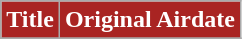<table class="wikitable plainrowheaders">
<tr style="color:white">
<th style="background: #A92422; color:#Green; text-align: center;">Title</th>
<th style="background: #A92422; color:#Green; text-align: center;">Original Airdate</th>
</tr>
<tr>
</tr>
</table>
